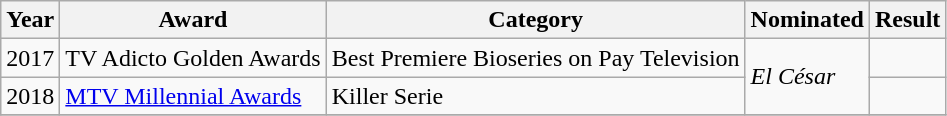<table class="wikitable plainrowheaders">
<tr>
<th scope="col">Year</th>
<th scope="col">Award</th>
<th scope="col">Category</th>
<th scope="col">Nominated</th>
<th scope="col">Result</th>
</tr>
<tr>
<td>2017</td>
<td>TV Adicto Golden Awards</td>
<td>Best Premiere Bioseries on Pay Television</td>
<td rowspan="2"><em>El César</em></td>
<td></td>
</tr>
<tr>
<td>2018</td>
<td><a href='#'>MTV Millennial Awards</a></td>
<td>Killer Serie</td>
<td></td>
</tr>
<tr>
</tr>
</table>
